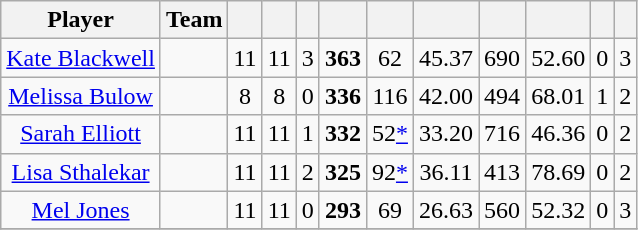<table class="wikitable sortable" style="text-align:center">
<tr>
<th class="unsortable">Player</th>
<th>Team</th>
<th></th>
<th></th>
<th></th>
<th></th>
<th></th>
<th></th>
<th></th>
<th></th>
<th></th>
<th></th>
</tr>
<tr>
<td><a href='#'>Kate Blackwell</a></td>
<td style="text-align:left;"></td>
<td>11</td>
<td>11</td>
<td>3</td>
<td><strong>363</strong></td>
<td>62</td>
<td>45.37</td>
<td>690</td>
<td>52.60</td>
<td>0</td>
<td>3</td>
</tr>
<tr>
<td><a href='#'>Melissa Bulow</a></td>
<td style="text-align:left;"></td>
<td>8</td>
<td>8</td>
<td>0</td>
<td><strong>336</strong></td>
<td>116</td>
<td>42.00</td>
<td>494</td>
<td>68.01</td>
<td>1</td>
<td>2</td>
</tr>
<tr>
<td><a href='#'>Sarah Elliott</a></td>
<td style="text-align:left;"></td>
<td>11</td>
<td>11</td>
<td>1</td>
<td><strong>332</strong></td>
<td>52<a href='#'>*</a></td>
<td>33.20</td>
<td>716</td>
<td>46.36</td>
<td>0</td>
<td>2</td>
</tr>
<tr>
<td><a href='#'>Lisa Sthalekar</a></td>
<td style="text-align:left;"></td>
<td>11</td>
<td>11</td>
<td>2</td>
<td><strong>325</strong></td>
<td>92<a href='#'>*</a></td>
<td>36.11</td>
<td>413</td>
<td>78.69</td>
<td>0</td>
<td>2</td>
</tr>
<tr>
<td><a href='#'>Mel Jones</a></td>
<td style="text-align:left;"></td>
<td>11</td>
<td>11</td>
<td>0</td>
<td><strong>293</strong></td>
<td>69</td>
<td>26.63</td>
<td>560</td>
<td>52.32</td>
<td>0</td>
<td>3</td>
</tr>
<tr>
</tr>
</table>
